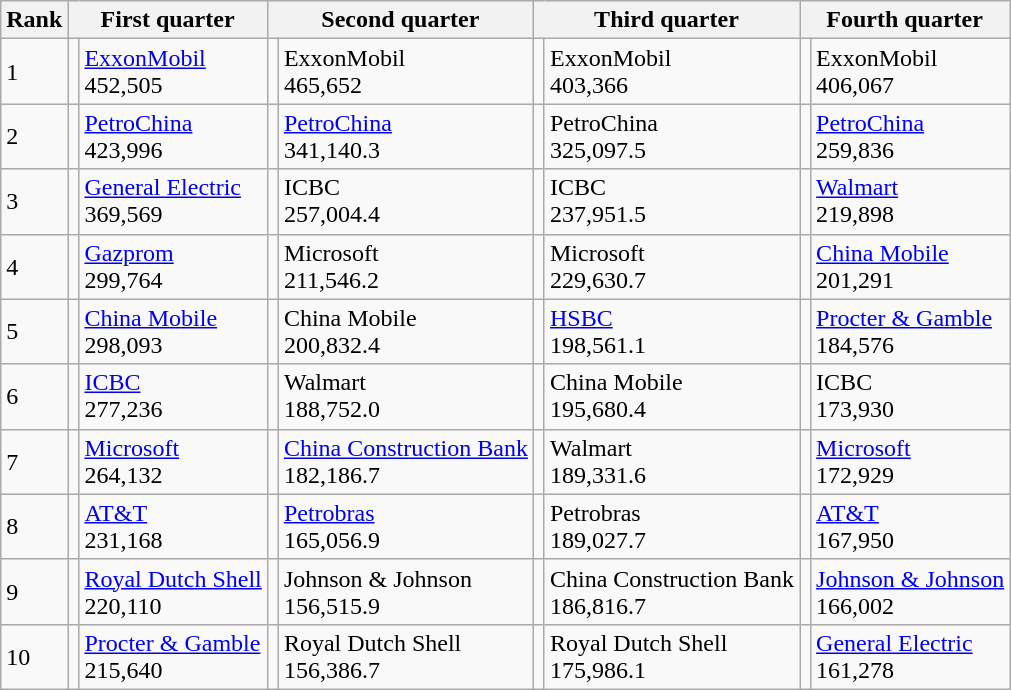<table class="wikitable">
<tr>
<th>Rank</th>
<th colspan=2>First quarter</th>
<th colspan=2>Second quarter</th>
<th colspan=2>Third quarter</th>
<th colspan=2>Fourth quarter</th>
</tr>
<tr>
<td>1</td>
<td></td>
<td><a href='#'>ExxonMobil</a> <br> 452,505</td>
<td></td>
<td>ExxonMobil <br>465,652</td>
<td></td>
<td>ExxonMobil <br> 403,366</td>
<td></td>
<td>ExxonMobil <br>406,067</td>
</tr>
<tr>
<td>2</td>
<td></td>
<td><a href='#'>PetroChina</a> <br> 423,996</td>
<td></td>
<td><a href='#'>PetroChina</a> <br>341,140.3</td>
<td></td>
<td>PetroChina <br> 325,097.5</td>
<td></td>
<td><a href='#'>PetroChina</a> <br>259,836</td>
</tr>
<tr>
<td>3</td>
<td></td>
<td><a href='#'>General Electric</a> <br> 369,569</td>
<td></td>
<td>ICBC <br>257,004.4</td>
<td></td>
<td>ICBC <br>237,951.5</td>
<td></td>
<td><a href='#'>Walmart</a> <br> 219,898</td>
</tr>
<tr>
<td>4</td>
<td></td>
<td><a href='#'>Gazprom</a> <br> 299,764</td>
<td></td>
<td>Microsoft <br>211,546.2</td>
<td></td>
<td>Microsoft <br> 229,630.7</td>
<td></td>
<td><a href='#'>China Mobile</a> <br>201,291</td>
</tr>
<tr>
<td>5</td>
<td></td>
<td><a href='#'>China Mobile</a> <br> 298,093</td>
<td></td>
<td>China Mobile <br>200,832.4</td>
<td></td>
<td><a href='#'>HSBC</a> <br> 198,561.1</td>
<td></td>
<td><a href='#'>Procter & Gamble</a> <br>184,576</td>
</tr>
<tr>
<td>6</td>
<td></td>
<td><a href='#'>ICBC</a> <br> 277,236</td>
<td></td>
<td>Walmart <br> 188,752.0</td>
<td></td>
<td>China Mobile <br> 195,680.4</td>
<td></td>
<td>ICBC <br> 173,930</td>
</tr>
<tr>
<td>7</td>
<td></td>
<td><a href='#'>Microsoft</a> <br> 264,132</td>
<td></td>
<td><a href='#'>China Construction Bank</a> <br> 182,186.7</td>
<td></td>
<td>Walmart <br> 189,331.6</td>
<td></td>
<td><a href='#'>Microsoft</a> <br> 172,929</td>
</tr>
<tr>
<td>8</td>
<td></td>
<td><a href='#'>AT&T</a> <br> 231,168</td>
<td></td>
<td><a href='#'>Petrobras</a> <br> 165,056.9</td>
<td></td>
<td>Petrobras <br> 189,027.7</td>
<td></td>
<td><a href='#'>AT&T</a> <br> 167,950</td>
</tr>
<tr>
<td>9</td>
<td> <br></td>
<td><a href='#'>Royal Dutch Shell</a> <br> 220,110</td>
<td></td>
<td>Johnson & Johnson<br>156,515.9</td>
<td></td>
<td>China Construction Bank <br> 186,816.7</td>
<td></td>
<td><a href='#'>Johnson & Johnson</a> <br> 166,002</td>
</tr>
<tr>
<td>10</td>
<td></td>
<td><a href='#'>Procter & Gamble</a> <br> 215,640</td>
<td> <br></td>
<td>Royal Dutch Shell<br>156,386.7</td>
<td> <br></td>
<td>Royal Dutch Shell<br>175,986.1</td>
<td></td>
<td><a href='#'>General Electric</a> <br> 161,278</td>
</tr>
</table>
